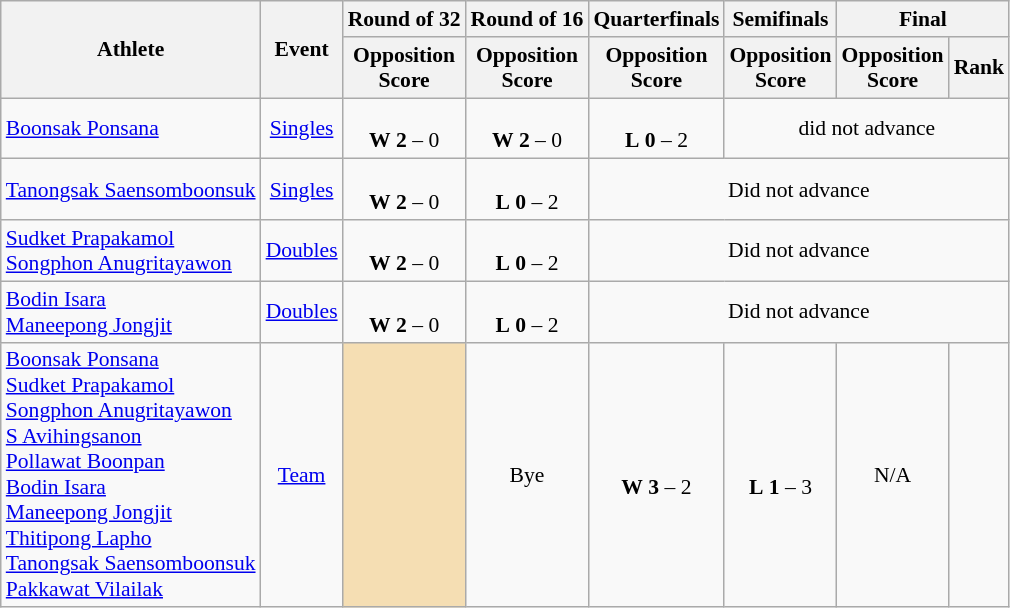<table class=wikitable style="font-size:90%; text-align:center">
<tr>
<th rowspan="2">Athlete</th>
<th rowspan="2">Event</th>
<th>Round of 32</th>
<th>Round of 16</th>
<th>Quarterfinals</th>
<th>Semifinals</th>
<th colspan="2">Final</th>
</tr>
<tr>
<th>Opposition<br>Score</th>
<th>Opposition<br>Score</th>
<th>Opposition<br>Score</th>
<th>Opposition<br>Score</th>
<th>Opposition<br>Score</th>
<th>Rank</th>
</tr>
<tr>
<td align=left><a href='#'>Boonsak Ponsana</a></td>
<td><a href='#'>Singles</a></td>
<td><br><strong>W</strong> <strong>2</strong> – 0</td>
<td><br><strong>W</strong> <strong>2</strong> – 0</td>
<td><br><strong>L</strong> <strong>0</strong> – 2</td>
<td colspan="3">did not advance</td>
</tr>
<tr>
<td align=left><a href='#'>Tanongsak Saensomboonsuk</a></td>
<td><a href='#'>Singles</a></td>
<td><br><strong>W</strong> <strong>2</strong> – 0</td>
<td><br><strong>L</strong> <strong>0</strong> – 2</td>
<td colspan="4">Did not advance</td>
</tr>
<tr>
<td align=left><a href='#'>Sudket Prapakamol</a><br> <a href='#'>Songphon Anugritayawon</a></td>
<td><a href='#'>Doubles</a></td>
<td><br><strong>W</strong> <strong>2</strong> – 0</td>
<td><br><strong>L</strong> <strong>0</strong> – 2</td>
<td colspan="4">Did not advance</td>
</tr>
<tr>
<td align=left><a href='#'>Bodin Isara</a> <br> <a href='#'>Maneepong Jongjit</a></td>
<td><a href='#'>Doubles</a></td>
<td><br><strong>W</strong> <strong>2</strong>  – 0</td>
<td><br><strong>L</strong> <strong>0</strong> – 2</td>
<td colspan="4">Did not advance</td>
</tr>
<tr>
<td align=left><a href='#'>Boonsak Ponsana</a> <br> <a href='#'>Sudket Prapakamol</a> <br> <a href='#'>Songphon Anugritayawon</a><br><a href='#'>S Avihingsanon</a><br><a href='#'>Pollawat Boonpan</a> <br> <a href='#'>Bodin Isara</a><br><a href='#'>Maneepong Jongjit</a> <br> <a href='#'>Thitipong Lapho</a> <br> <a href='#'>Tanongsak Saensomboonsuk</a> <br> <a href='#'>Pakkawat Vilailak</a></td>
<td><a href='#'>Team</a></td>
<td bgcolor=wheat></td>
<td>Bye</td>
<td> <br><strong>W</strong> <strong>3</strong> – 2</td>
<td> <br><strong>L</strong> <strong>1</strong> – 3</td>
<td>N/A</td>
<td></td>
</tr>
</table>
